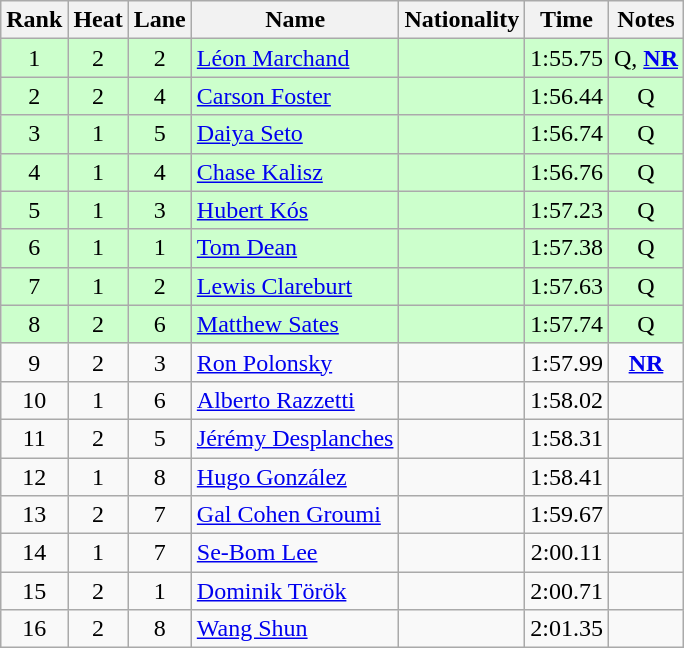<table class="wikitable sortable" style="text-align:center">
<tr>
<th>Rank</th>
<th>Heat</th>
<th>Lane</th>
<th>Name</th>
<th>Nationality</th>
<th>Time</th>
<th>Notes</th>
</tr>
<tr bgcolor=ccffcc>
<td>1</td>
<td>2</td>
<td>2</td>
<td align=left><a href='#'>Léon Marchand</a></td>
<td align=left></td>
<td>1:55.75</td>
<td>Q, <strong><a href='#'>NR</a></strong></td>
</tr>
<tr bgcolor=ccffcc>
<td>2</td>
<td>2</td>
<td>4</td>
<td align=left><a href='#'>Carson Foster</a></td>
<td align=left></td>
<td>1:56.44</td>
<td>Q</td>
</tr>
<tr bgcolor=ccffcc>
<td>3</td>
<td>1</td>
<td>5</td>
<td align=left><a href='#'>Daiya Seto</a></td>
<td align=left></td>
<td>1:56.74</td>
<td>Q</td>
</tr>
<tr bgcolor=ccffcc>
<td>4</td>
<td>1</td>
<td>4</td>
<td align=left><a href='#'>Chase Kalisz</a></td>
<td align=left></td>
<td>1:56.76</td>
<td>Q</td>
</tr>
<tr bgcolor=ccffcc>
<td>5</td>
<td>1</td>
<td>3</td>
<td align=left><a href='#'>Hubert Kós</a></td>
<td align=left></td>
<td>1:57.23</td>
<td>Q</td>
</tr>
<tr bgcolor=ccffcc>
<td>6</td>
<td>1</td>
<td>1</td>
<td align=left><a href='#'>Tom Dean</a></td>
<td align=left></td>
<td>1:57.38</td>
<td>Q</td>
</tr>
<tr bgcolor=ccffcc>
<td>7</td>
<td>1</td>
<td>2</td>
<td align=left><a href='#'>Lewis Clareburt</a></td>
<td align=left></td>
<td>1:57.63</td>
<td>Q</td>
</tr>
<tr bgcolor=ccffcc>
<td>8</td>
<td>2</td>
<td>6</td>
<td align=left><a href='#'>Matthew Sates</a></td>
<td align=left></td>
<td>1:57.74</td>
<td>Q</td>
</tr>
<tr>
<td>9</td>
<td>2</td>
<td>3</td>
<td align=left><a href='#'>Ron Polonsky</a></td>
<td align=left></td>
<td>1:57.99</td>
<td><strong><a href='#'>NR</a></strong></td>
</tr>
<tr>
<td>10</td>
<td>1</td>
<td>6</td>
<td align=left><a href='#'>Alberto Razzetti</a></td>
<td align=left></td>
<td>1:58.02</td>
<td></td>
</tr>
<tr>
<td>11</td>
<td>2</td>
<td>5</td>
<td align=left><a href='#'>Jérémy Desplanches</a></td>
<td align=left></td>
<td>1:58.31</td>
<td></td>
</tr>
<tr>
<td>12</td>
<td>1</td>
<td>8</td>
<td align=left><a href='#'>Hugo González</a></td>
<td align=left></td>
<td>1:58.41</td>
<td></td>
</tr>
<tr>
<td>13</td>
<td>2</td>
<td>7</td>
<td align=left><a href='#'>Gal Cohen Groumi</a></td>
<td align=left></td>
<td>1:59.67</td>
<td></td>
</tr>
<tr>
<td>14</td>
<td>1</td>
<td>7</td>
<td align=left><a href='#'>Se-Bom Lee</a></td>
<td align=left></td>
<td>2:00.11</td>
<td></td>
</tr>
<tr>
<td>15</td>
<td>2</td>
<td>1</td>
<td align=left><a href='#'>Dominik Török</a></td>
<td align=left></td>
<td>2:00.71</td>
<td></td>
</tr>
<tr>
<td>16</td>
<td>2</td>
<td>8</td>
<td align=left><a href='#'>Wang Shun</a></td>
<td align=left></td>
<td>2:01.35</td>
<td></td>
</tr>
</table>
